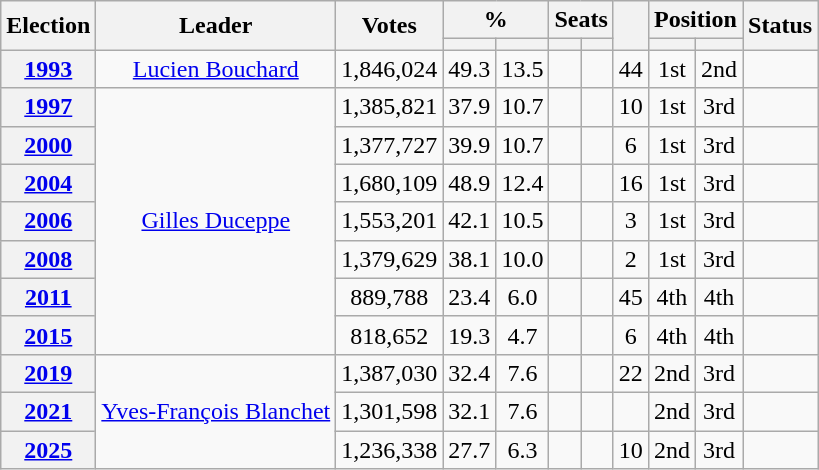<table class=wikitable style="text-align: center;">
<tr>
<th rowspan=2>Election</th>
<th rowspan=2>Leader</th>
<th rowspan=2>Votes</th>
<th colspan=2>%</th>
<th colspan=2>Seats</th>
<th rowspan=2></th>
<th colspan=2>Position</th>
<th rowspan=2>Status</th>
</tr>
<tr>
<th></th>
<th></th>
<th></th>
<th></th>
<th></th>
<th></th>
</tr>
<tr>
<th><a href='#'>1993</a></th>
<td><a href='#'>Lucien Bouchard</a></td>
<td>1,846,024</td>
<td>49.3</td>
<td>13.5</td>
<td></td>
<td></td>
<td> 44</td>
<td>1st</td>
<td>2nd</td>
<td></td>
</tr>
<tr>
<th><a href='#'>1997</a></th>
<td rowspan=7><a href='#'>Gilles Duceppe</a></td>
<td>1,385,821</td>
<td>37.9</td>
<td>10.7</td>
<td></td>
<td></td>
<td> 10</td>
<td> 1st</td>
<td> 3rd</td>
<td></td>
</tr>
<tr>
<th><a href='#'>2000</a></th>
<td>1,377,727</td>
<td>39.9</td>
<td>10.7</td>
<td></td>
<td></td>
<td> 6</td>
<td> 1st</td>
<td> 3rd</td>
<td></td>
</tr>
<tr>
<th><a href='#'>2004</a></th>
<td>1,680,109</td>
<td>48.9</td>
<td>12.4</td>
<td></td>
<td></td>
<td> 16</td>
<td> 1st</td>
<td> 3rd</td>
<td></td>
</tr>
<tr>
<th><a href='#'>2006</a></th>
<td>1,553,201</td>
<td>42.1</td>
<td>10.5</td>
<td></td>
<td></td>
<td> 3</td>
<td> 1st</td>
<td> 3rd</td>
<td></td>
</tr>
<tr>
<th><a href='#'>2008</a></th>
<td>1,379,629</td>
<td>38.1</td>
<td>10.0</td>
<td></td>
<td></td>
<td> 2</td>
<td> 1st</td>
<td> 3rd</td>
<td></td>
</tr>
<tr>
<th><a href='#'>2011</a></th>
<td>889,788</td>
<td>23.4</td>
<td>6.0</td>
<td></td>
<td></td>
<td> 45</td>
<td> 4th</td>
<td> 4th</td>
<td></td>
</tr>
<tr>
<th><a href='#'>2015</a></th>
<td>818,652</td>
<td>19.3</td>
<td>4.7</td>
<td></td>
<td></td>
<td> 6</td>
<td> 4th</td>
<td> 4th</td>
<td></td>
</tr>
<tr>
<th><a href='#'>2019</a></th>
<td ! rowspan=3><a href='#'>Yves-François Blanchet</a></td>
<td>1,387,030</td>
<td>32.4</td>
<td>7.6</td>
<td></td>
<td></td>
<td> 22</td>
<td> 2nd</td>
<td> 3rd</td>
<td></td>
</tr>
<tr>
<th><a href='#'>2021</a></th>
<td>1,301,598</td>
<td>32.1</td>
<td>7.6</td>
<td></td>
<td></td>
<td></td>
<td> 2nd</td>
<td> 3rd</td>
<td></td>
</tr>
<tr>
<th><a href='#'>2025</a></th>
<td>1,236,338</td>
<td>27.7</td>
<td>6.3</td>
<td></td>
<td></td>
<td> 10</td>
<td> 2nd</td>
<td> 3rd</td>
<td></td>
</tr>
</table>
